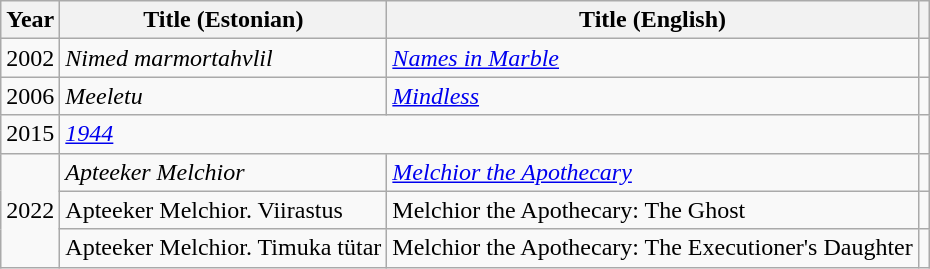<table class="wikitable">
<tr>
<th>Year</th>
<th>Title (Estonian)</th>
<th>Title (English)</th>
<th></th>
</tr>
<tr>
<td>2002</td>
<td><em>Nimed marmortahvlil</em></td>
<td><a href='#'><em>Names in Marble</em></a></td>
<td></td>
</tr>
<tr>
<td>2006</td>
<td><em>Meeletu</em></td>
<td><a href='#'><em>Mindless</em></a></td>
<td></td>
</tr>
<tr>
<td>2015</td>
<td colspan="2"><a href='#'><em>1944</em></a></td>
<td></td>
</tr>
<tr>
<td rowspan="3">2022</td>
<td><em>Apteeker Melchior</em></td>
<td><em><a href='#'>Melchior the Apothecary</a></em></td>
<td></td>
</tr>
<tr>
<td>Apteeker Melchior. Viirastus</td>
<td>Melchior the Apothecary: The Ghost</td>
<td></td>
</tr>
<tr>
<td>Apteeker Melchior. Timuka tütar</td>
<td>Melchior the Apothecary: The Executioner's Daughter</td>
<td></td>
</tr>
</table>
